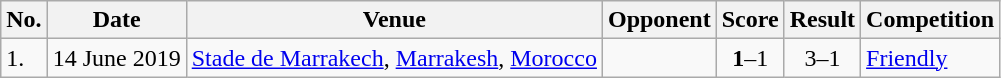<table class="wikitable" style="font-size:100%;">
<tr>
<th>No.</th>
<th>Date</th>
<th>Venue</th>
<th>Opponent</th>
<th>Score</th>
<th>Result</th>
<th>Competition</th>
</tr>
<tr>
<td>1.</td>
<td>14 June 2019</td>
<td><a href='#'>Stade de Marrakech</a>, <a href='#'>Marrakesh</a>, <a href='#'>Morocco</a></td>
<td></td>
<td align=center><strong>1</strong>–1</td>
<td align=center>3–1</td>
<td><a href='#'>Friendly</a></td>
</tr>
</table>
